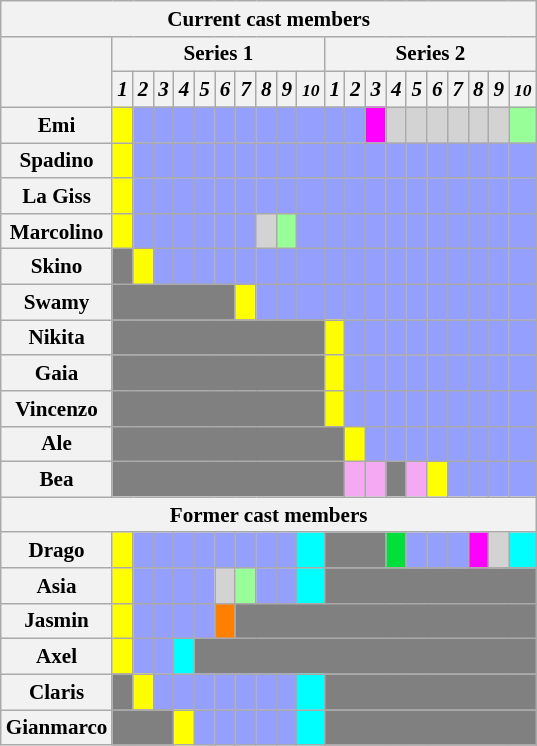<table class="wikitable" style="text-align:center; width:12%; font-size:88%">
<tr>
<th colspan="21" style="text-align:center;">Current cast members</th>
</tr>
<tr>
<th rowspan="2" style="width:12%;"></th>
<th colspan="10" style="text-align:center;">Series 1</th>
<th colspan="10" style="text-align:center;">Series 2</th>
</tr>
<tr>
<th style="text-align:center; width:6%;"><em>1</em></th>
<th style="text-align:center; width:6%;"><em>2</em></th>
<th style="text-align:center; width:6%;"><em>3</em></th>
<th style="text-align:center; width:6%;"><em>4</em></th>
<th style="text-align:center; width:6%;"><em>5</em></th>
<th style="text-align:center; width:6%;"><em>6</em></th>
<th style="text-align:center; width:6%;"><em>7</em></th>
<th style="text-align:center; width:6%;"><em>8</em></th>
<th style="text-align:center; width:6%;"><em>9</em></th>
<th style="text-align:center; width:20%;"><small><em>10</em></small></th>
<th style="text-align:center; width:6%;"><em>1</em></th>
<th style="text-align:center; width:6%;"><em>2</em></th>
<th style="text-align:center; width:6%;"><em>3</em></th>
<th style="text-align:center; width:6%;"><em>4</em></th>
<th style="text-align:center; width:6%;"><em>5</em></th>
<th style="text-align:center; width:6%;"><em>6</em></th>
<th style="text-align:center; width:6%;"><em>7</em></th>
<th style="text-align:center; width:6%;"><em>8</em></th>
<th style="text-align:center; width:6%;"><em>9</em></th>
<th style="text-align:center; width:20%;"><small><em>10</em></small></th>
</tr>
<tr>
<th>Emi</th>
<td style="background:#FFFF00"></td>
<td style="background:#959FFD"></td>
<td style="background:#959FFD"></td>
<td style="background:#959FFD"></td>
<td style="background:#959FFD"></td>
<td style="background:#959FFD"></td>
<td style="background:#959FFD"></td>
<td style="background:#959FFD"></td>
<td style="background:#959FFD"></td>
<td style="background:#959FFD"></td>
<td style="background:#959FFD"></td>
<td style="background:#959FFD"></td>
<td style="background:#FF00FF"></td>
<td style="background:lightgrey"></td>
<td style="background:lightgrey"></td>
<td style="background:lightgrey"></td>
<td style="background:lightgrey"></td>
<td style="background:lightgrey"></td>
<td style="background:lightgrey"></td>
<td style="background:#98FF98"></td>
</tr>
<tr>
<th>Spadino</th>
<td style="background:#FFFF00"></td>
<td style="background:#959FFD"></td>
<td style="background:#959FFD"></td>
<td style="background:#959FFD"></td>
<td style="background:#959FFD"></td>
<td style="background:#959FFD"></td>
<td style="background:#959FFD"></td>
<td style="background:#959FFD"></td>
<td style="background:#959FFD"></td>
<td style="background:#959FFD"></td>
<td style="background:#959FFD"></td>
<td style="background:#959FFD"></td>
<td style="background:#959FFD"></td>
<td style="background:#959FFD"></td>
<td style="background:#959FFD"></td>
<td style="background:#959FFD"></td>
<td style="background:#959FFD"></td>
<td style="background:#959FFD"></td>
<td style="background:#959FFD"></td>
<td style="background:#959FFD"></td>
</tr>
<tr>
<th>La Giss</th>
<td style="background:#FFFF00"></td>
<td style="background:#959FFD"></td>
<td style="background:#959FFD"></td>
<td style="background:#959FFD"></td>
<td style="background:#959FFD"></td>
<td style="background:#959FFD"></td>
<td style="background:#959FFD"></td>
<td style="background:#959FFD"></td>
<td style="background:#959FFD"></td>
<td style="background:#959FFD"></td>
<td style="background:#959FFD"></td>
<td style="background:#959FFD"></td>
<td style="background:#959FFD"></td>
<td style="background:#959FFD"></td>
<td style="background:#959FFD"></td>
<td style="background:#959FFD"></td>
<td style="background:#959FFD"></td>
<td style="background:#959FFD"></td>
<td style="background:#959FFD"></td>
<td style="background:#959FFD"></td>
</tr>
<tr>
<th>Marcolino</th>
<td style="background:#FFFF00"></td>
<td style="background:#959FFD"></td>
<td style="background:#959FFD"></td>
<td style="background:#959FFD"></td>
<td style="background:#959FFD"></td>
<td style="background:#959FFD"></td>
<td style="background:#959FFD"></td>
<td style="background:lightgrey"></td>
<td style="background:#98FF98"></td>
<td style="background:#959FFD"></td>
<td style="background:#959FFD"></td>
<td style="background:#959FFD"></td>
<td style="background:#959FFD"></td>
<td style="background:#959FFD"></td>
<td style="background:#959FFD"></td>
<td style="background:#959FFD"></td>
<td style="background:#959FFD"></td>
<td style="background:#959FFD"></td>
<td style="background:#959FFD"></td>
<td style="background:#959FFD"></td>
</tr>
<tr>
<th>Skino</th>
<td style="background:gray"></td>
<td style="background:#FFFF00"></td>
<td style="background:#959FFD"></td>
<td style="background:#959FFD"></td>
<td style="background:#959FFD"></td>
<td style="background:#959FFD"></td>
<td style="background:#959FFD"></td>
<td style="background:#959FFD"></td>
<td style="background:#959FFD"></td>
<td style="background:#959FFD"></td>
<td style="background:#959FFD"></td>
<td style="background:#959FFD"></td>
<td style="background:#959FFD"></td>
<td style="background:#959FFD"></td>
<td style="background:#959FFD"></td>
<td style="background:#959FFD"></td>
<td style="background:#959FFD"></td>
<td style="background:#959FFD"></td>
<td style="background:#959FFD"></td>
<td style="background:#959FFD"></td>
</tr>
<tr>
<th>Swamy</th>
<td colspan="6" style="background:gray"></td>
<td style="background:#FFFF00"></td>
<td style="background:#959FFD"></td>
<td style="background:#959FFD"></td>
<td style="background:#959FFD"></td>
<td style="background:#959FFD"></td>
<td style="background:#959FFD"></td>
<td style="background:#959FFD"></td>
<td style="background:#959FFD"></td>
<td style="background:#959FFD"></td>
<td style="background:#959FFD"></td>
<td style="background:#959FFD"></td>
<td style="background:#959FFD"></td>
<td style="background:#959FFD"></td>
<td style="background:#959FFD"></td>
</tr>
<tr>
<th>Nikita</th>
<td colspan="10" style="background:gray"></td>
<td style="background:#FFFF00"></td>
<td style="background:#959FFD"></td>
<td style="background:#959FFD"></td>
<td style="background:#959FFD"></td>
<td style="background:#959FFD"></td>
<td style="background:#959FFD"></td>
<td style="background:#959FFD"></td>
<td style="background:#959FFD"></td>
<td style="background:#959FFD"></td>
<td style="background:#959FFD"></td>
</tr>
<tr>
<th>Gaia</th>
<td colspan="10" style="background:gray"></td>
<td style="background:#FFFF00"></td>
<td style="background:#959FFD"></td>
<td style="background:#959FFD"></td>
<td style="background:#959FFD"></td>
<td style="background:#959FFD"></td>
<td style="background:#959FFD"></td>
<td style="background:#959FFD"></td>
<td style="background:#959FFD"></td>
<td style="background:#959FFD"></td>
<td style="background:#959FFD"></td>
</tr>
<tr>
<th>Vincenzo</th>
<td colspan="10" style="background:gray"></td>
<td style="background:#FFFF00"></td>
<td style="background:#959FFD"></td>
<td style="background:#959FFD"></td>
<td style="background:#959FFD"></td>
<td style="background:#959FFD"></td>
<td style="background:#959FFD"></td>
<td style="background:#959FFD"></td>
<td style="background:#959FFD"></td>
<td style="background:#959FFD"></td>
<td style="background:#959FFD"></td>
</tr>
<tr>
<th>Ale</th>
<td colspan="11" style="background:gray"></td>
<td style="background:#FFFF00"></td>
<td style="background:#959FFD"></td>
<td style="background:#959FFD"></td>
<td style="background:#959FFD"></td>
<td style="background:#959FFD"></td>
<td style="background:#959FFD"></td>
<td style="background:#959FFD"></td>
<td style="background:#959FFD"></td>
<td style="background:#959FFD"></td>
</tr>
<tr>
<th>Bea</th>
<td colspan="11" style="background:gray"></td>
<td style="background:#F5A9F2"></td>
<td style="background:#F5A9F2"></td>
<td style="background:gray"></td>
<td style="background:#F5A9F2"></td>
<td style="background:#FFFF00"></td>
<td style="background:#959FFD"></td>
<td style="background:#959FFD"></td>
<td style="background:#959FFD"></td>
<td style="background:#959FFD"></td>
</tr>
<tr>
<th colspan="21" style="text-align:center;">Former cast members</th>
</tr>
<tr>
<th>Drago</th>
<td style="background:#FFFF00"></td>
<td style="background:#959FFD"></td>
<td style="background:#959FFD"></td>
<td style="background:#959FFD"></td>
<td style="background:#959FFD"></td>
<td style="background:#959FFD"></td>
<td style="background:#959FFD"></td>
<td style="background:#959FFD"></td>
<td style="background:#959FFD"></td>
<td style="background:#0ff"></td>
<td colspan="3" style="background:gray"></td>
<td style="background:#01DF3A"></td>
<td style="background:#959FFD"></td>
<td style="background:#959FFD"></td>
<td style="background:#959FFD"></td>
<td style="background:#FF00FF"></td>
<td style="background:lightgrey"></td>
<td style="background:#0ff"></td>
</tr>
<tr>
<th>Asia</th>
<td style="background:#FFFF00"></td>
<td style="background:#959FFD"></td>
<td style="background:#959FFD"></td>
<td style="background:#959FFD"></td>
<td style="background:#959FFD"></td>
<td style="background:lightgrey"></td>
<td style="background:#98FF98"></td>
<td style="background:#959FFD"></td>
<td style="background:#959FFD"></td>
<td style="background:#0ff"></td>
<td colspan="10" style="background:grey"></td>
</tr>
<tr>
<th>Jasmin</th>
<td style="background:#FFFF00"></td>
<td style="background:#959FFD"></td>
<td style="background:#959FFD"></td>
<td style="background:#959FFD"></td>
<td style="background:#959FFD"></td>
<td style="background:#FF8000"></td>
<td colspan="14" style="background:grey"></td>
</tr>
<tr>
<th>Axel</th>
<td style="background:#FFFF00"></td>
<td style="background:#959FFD"></td>
<td style="background:#959FFD"></td>
<td style="background:#0ff"></td>
<td colspan="16" style="background:grey"></td>
</tr>
<tr>
<th>Claris</th>
<td style="background:gray"></td>
<td style="background:#FFFF00"></td>
<td style="background:#959FFD"></td>
<td style="background:#959FFD"></td>
<td style="background:#959FFD"></td>
<td style="background:#959FFD"></td>
<td style="background:#959FFD"></td>
<td style="background:#959FFD"></td>
<td style="background:#959FFD"></td>
<td style="background:#0ff"></td>
<td colspan="10" style="background:grey"></td>
</tr>
<tr>
<th>Gianmarco</th>
<td colspan="3" style="background:gray"></td>
<td style="background:#FFFF00"></td>
<td style="background:#959FFD"></td>
<td style="background:#959FFD"></td>
<td style="background:#959FFD"></td>
<td style="background:#959FFD"></td>
<td style="background:#959FFD"></td>
<td style="background:#0ff"></td>
<td colspan="10" style="background:grey"></td>
</tr>
</table>
